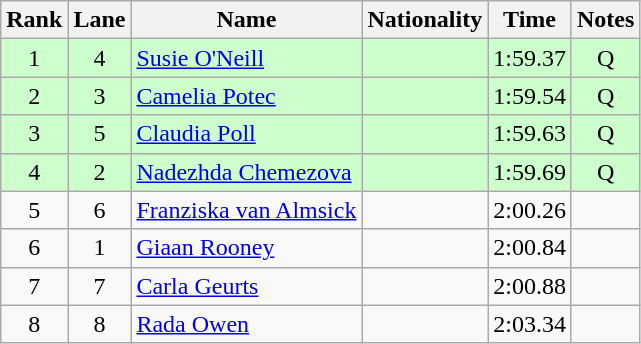<table class="wikitable sortable" style="text-align:center">
<tr>
<th>Rank</th>
<th>Lane</th>
<th>Name</th>
<th>Nationality</th>
<th>Time</th>
<th>Notes</th>
</tr>
<tr bgcolor=#cfc>
<td>1</td>
<td>4</td>
<td align=left><a href='#'>Susie O'Neill</a></td>
<td align=left></td>
<td>1:59.37</td>
<td>Q</td>
</tr>
<tr bgcolor=#cfc>
<td>2</td>
<td>3</td>
<td align=left><a href='#'>Camelia Potec</a></td>
<td align=left></td>
<td>1:59.54</td>
<td>Q</td>
</tr>
<tr bgcolor=#cfc>
<td>3</td>
<td>5</td>
<td align=left><a href='#'>Claudia Poll</a></td>
<td align=left></td>
<td>1:59.63</td>
<td>Q</td>
</tr>
<tr bgcolor=#cfc>
<td>4</td>
<td>2</td>
<td align=left><a href='#'>Nadezhda Chemezova</a></td>
<td align=left></td>
<td>1:59.69</td>
<td>Q</td>
</tr>
<tr>
<td>5</td>
<td>6</td>
<td align=left><a href='#'>Franziska van Almsick</a></td>
<td align=left></td>
<td>2:00.26</td>
<td></td>
</tr>
<tr>
<td>6</td>
<td>1</td>
<td align=left><a href='#'>Giaan Rooney</a></td>
<td align=left></td>
<td>2:00.84</td>
<td></td>
</tr>
<tr>
<td>7</td>
<td>7</td>
<td align=left><a href='#'>Carla Geurts</a></td>
<td align=left></td>
<td>2:00.88</td>
<td></td>
</tr>
<tr>
<td>8</td>
<td>8</td>
<td align=left><a href='#'>Rada Owen</a></td>
<td align=left></td>
<td>2:03.34</td>
<td></td>
</tr>
</table>
